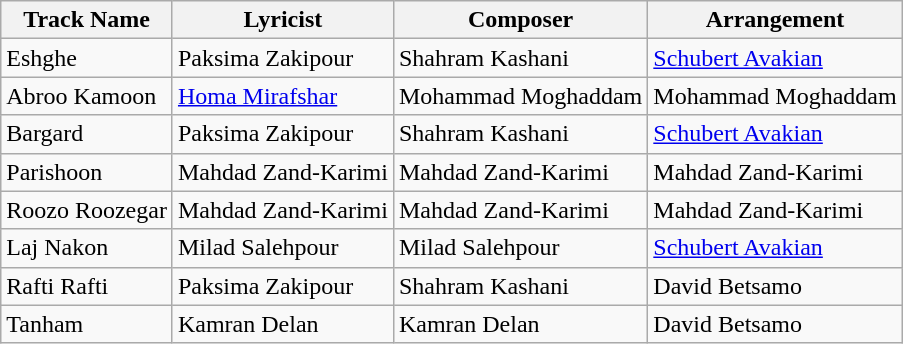<table class="wikitable">
<tr>
<th>Track Name</th>
<th>Lyricist</th>
<th>Composer</th>
<th>Arrangement</th>
</tr>
<tr>
<td><bdi>Eshghe</bdi></td>
<td>Paksima Zakipour</td>
<td>Shahram Kashani</td>
<td><a href='#'>Schubert Avakian</a></td>
</tr>
<tr>
<td><bdi>Abroo Kamoon</bdi></td>
<td><a href='#'>Homa Mirafshar</a></td>
<td>Mohammad Moghaddam</td>
<td>Mohammad Moghaddam</td>
</tr>
<tr>
<td>Bargard</td>
<td>Paksima Zakipour</td>
<td>Shahram Kashani</td>
<td><a href='#'>Schubert Avakian</a></td>
</tr>
<tr>
<td>Parishoon</td>
<td>Mahdad Zand-Karimi</td>
<td>Mahdad Zand-Karimi</td>
<td>Mahdad Zand-Karimi</td>
</tr>
<tr>
<td>Roozo Roozegar</td>
<td>Mahdad Zand-Karimi</td>
<td>Mahdad Zand-Karimi</td>
<td>Mahdad Zand-Karimi</td>
</tr>
<tr>
<td><bdi>Laj Nakon</bdi></td>
<td>Milad Salehpour</td>
<td>Milad Salehpour</td>
<td><a href='#'>Schubert Avakian</a></td>
</tr>
<tr>
<td>Rafti Rafti</td>
<td>Paksima Zakipour</td>
<td>Shahram Kashani</td>
<td>David Betsamo</td>
</tr>
<tr>
<td><bdi>Tanham</bdi></td>
<td>Kamran Delan</td>
<td>Kamran Delan</td>
<td>David Betsamo</td>
</tr>
</table>
